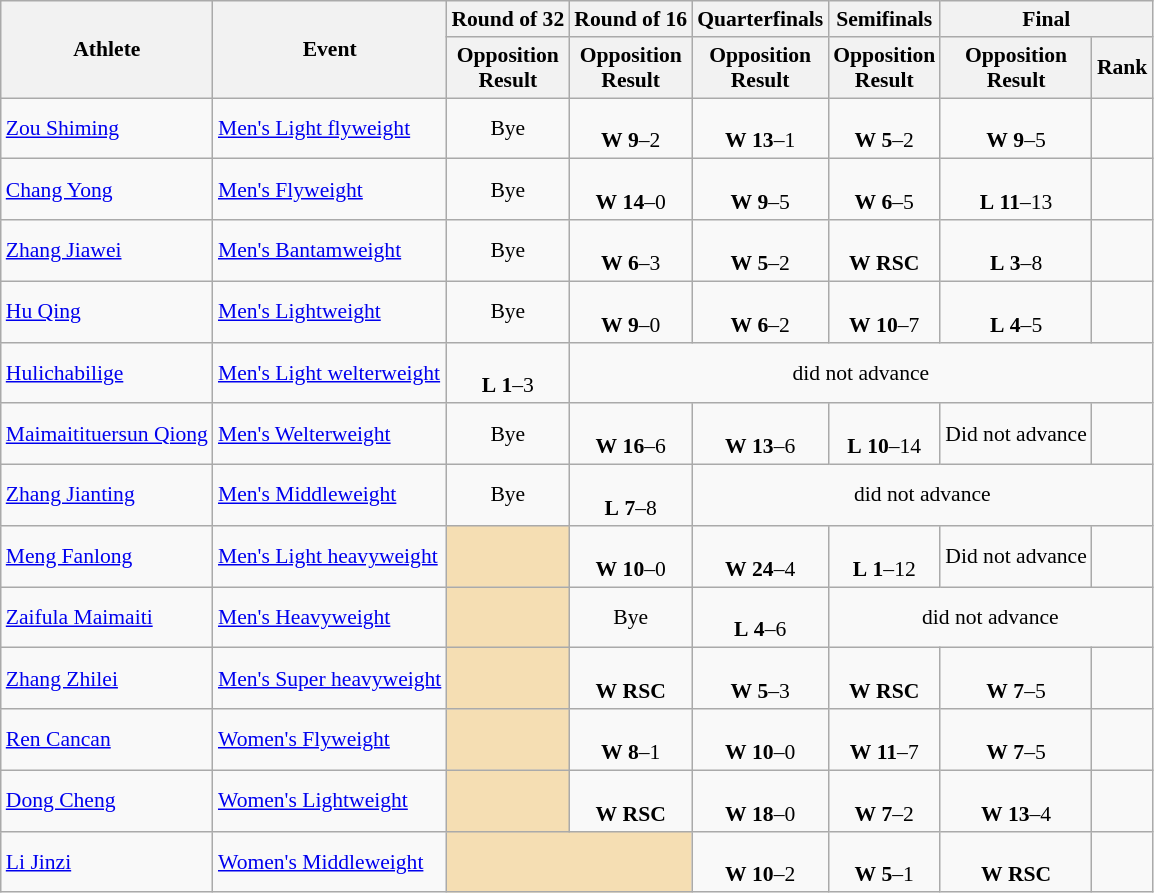<table class=wikitable style="font-size:90%">
<tr>
<th rowspan=2>Athlete</th>
<th rowspan=2>Event</th>
<th>Round of 32</th>
<th>Round of 16</th>
<th>Quarterfinals</th>
<th>Semifinals</th>
<th colspan=2>Final</th>
</tr>
<tr>
<th>Opposition<br>Result</th>
<th>Opposition<br>Result</th>
<th>Opposition<br>Result</th>
<th>Opposition<br>Result</th>
<th>Opposition<br>Result</th>
<th>Rank</th>
</tr>
<tr>
<td><a href='#'>Zou Shiming</a></td>
<td><a href='#'>Men's Light flyweight</a></td>
<td align=center>Bye</td>
<td align=center><br><strong>W</strong> <strong>9</strong>–2</td>
<td align=center><br><strong>W</strong> <strong>13</strong>–1</td>
<td align=center><br><strong>W</strong> <strong>5</strong>–2</td>
<td align=center><br><strong>W</strong> <strong>9</strong>–5</td>
<td align=center></td>
</tr>
<tr>
<td><a href='#'>Chang Yong</a></td>
<td><a href='#'>Men's Flyweight</a></td>
<td align=center>Bye</td>
<td align=center><br><strong>W</strong> <strong>14</strong>–0</td>
<td align=center><br><strong>W</strong> <strong>9</strong>–5</td>
<td align=center><br><strong>W</strong> <strong>6</strong>–5</td>
<td align=center><br><strong>L</strong> <strong>11</strong>–13</td>
<td align=center></td>
</tr>
<tr>
<td><a href='#'>Zhang Jiawei</a></td>
<td><a href='#'>Men's Bantamweight</a></td>
<td align=center>Bye</td>
<td align=center><br><strong>W</strong> <strong>6</strong>–3</td>
<td align=center><br><strong>W</strong> <strong>5</strong>–2</td>
<td align=center><br><strong>W</strong> <strong>RSC</strong></td>
<td align=center><br><strong>L</strong> <strong>3</strong>–8</td>
<td align=center></td>
</tr>
<tr>
<td><a href='#'>Hu Qing</a></td>
<td><a href='#'>Men's Lightweight</a></td>
<td align=center>Bye</td>
<td align=center><br><strong>W</strong> <strong>9</strong>–0</td>
<td align=center><br><strong>W</strong> <strong>6</strong>–2</td>
<td align=center><br><strong>W</strong> <strong>10</strong>–7</td>
<td align=center><br><strong>L</strong> <strong>4</strong>–5</td>
<td align=center></td>
</tr>
<tr>
<td><a href='#'>Hulichabilige</a></td>
<td><a href='#'>Men's Light welterweight</a></td>
<td align=center><br><strong>L</strong> <strong>1</strong>–3</td>
<td style="text-align:center;" colspan="5">did not advance</td>
</tr>
<tr>
<td><a href='#'>Maimaitituersun Qiong</a></td>
<td><a href='#'>Men's Welterweight</a></td>
<td align=center>Bye</td>
<td align=center><br><strong>W</strong> <strong>16</strong>–6</td>
<td align=center><br><strong>W</strong> <strong>13</strong>–6</td>
<td align=center><br><strong>L</strong> <strong>10</strong>–14</td>
<td align=center>Did not advance</td>
<td align=center></td>
</tr>
<tr>
<td><a href='#'>Zhang Jianting</a></td>
<td><a href='#'>Men's Middleweight</a></td>
<td align=center>Bye</td>
<td align=center><br><strong>L</strong> <strong>7</strong>–8</td>
<td style="text-align:center;" colspan="4">did not advance</td>
</tr>
<tr>
<td><a href='#'>Meng Fanlong</a></td>
<td><a href='#'>Men's Light heavyweight</a></td>
<td style="background:wheat;"></td>
<td align=center><br><strong>W</strong> <strong>10</strong>–0</td>
<td align=center><br><strong>W</strong> <strong>24</strong>–4</td>
<td align=center><br><strong>L</strong> <strong>1</strong>–12</td>
<td align=center>Did not advance</td>
<td align=center></td>
</tr>
<tr>
<td><a href='#'>Zaifula Maimaiti</a></td>
<td><a href='#'>Men's Heavyweight</a></td>
<td style="background:wheat;"></td>
<td align=center>Bye</td>
<td align=center><br><strong>L</strong> <strong>4</strong>–6</td>
<td style="text-align:center;" colspan="3">did not advance</td>
</tr>
<tr>
<td><a href='#'>Zhang Zhilei</a></td>
<td><a href='#'>Men's Super heavyweight</a></td>
<td style="background:wheat;"></td>
<td align=center><br><strong>W</strong> <strong>RSC</strong></td>
<td align=center><br><strong>W</strong> <strong>5</strong>–3</td>
<td align=center><br><strong>W</strong> <strong>RSC</strong></td>
<td align=center><br><strong>W</strong> <strong>7</strong>–5</td>
<td align=center></td>
</tr>
<tr>
<td><a href='#'>Ren Cancan</a></td>
<td><a href='#'>Women's Flyweight</a></td>
<td style="background:wheat;"></td>
<td align=center><br><strong>W</strong> <strong>8</strong>–1</td>
<td align=center><br><strong>W</strong> <strong>10</strong>–0</td>
<td align=center><br><strong>W</strong> <strong>11</strong>–7</td>
<td align=center><br><strong>W</strong> <strong>7</strong>–5</td>
<td align=center></td>
</tr>
<tr>
<td><a href='#'>Dong Cheng</a></td>
<td><a href='#'>Women's Lightweight</a></td>
<td style="background:wheat;"></td>
<td align=center><br><strong>W</strong> <strong>RSC</strong></td>
<td align=center><br><strong>W</strong> <strong>18</strong>–0</td>
<td align=center><br><strong>W</strong> <strong>7</strong>–2</td>
<td align=center><br><strong>W</strong> <strong>13</strong>–4</td>
<td align=center></td>
</tr>
<tr>
<td><a href='#'>Li Jinzi</a></td>
<td><a href='#'>Women's Middleweight</a></td>
<td style="background:wheat;" colspan=2></td>
<td align=center><br><strong>W</strong> <strong>10</strong>–2</td>
<td align=center><br><strong>W</strong> <strong>5</strong>–1</td>
<td align=center><br><strong>W</strong> <strong>RSC</strong></td>
<td align=center></td>
</tr>
</table>
